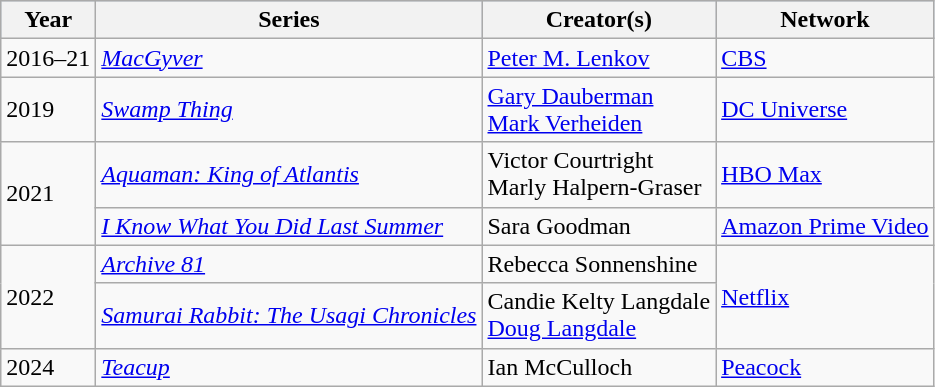<table class="wikitable">
<tr style="background:#b0c4de; text-align:center;">
<th>Year</th>
<th>Series</th>
<th>Creator(s)</th>
<th>Network</th>
</tr>
<tr>
<td>2016–21</td>
<td><em><a href='#'>MacGyver</a></em></td>
<td><a href='#'>Peter M. Lenkov</a></td>
<td><a href='#'>CBS</a></td>
</tr>
<tr>
<td>2019</td>
<td><em><a href='#'>Swamp Thing</a></em></td>
<td><a href='#'>Gary Dauberman</a><br><a href='#'>Mark Verheiden</a></td>
<td><a href='#'>DC Universe</a></td>
</tr>
<tr>
<td rowspan="2">2021</td>
<td><em><a href='#'>Aquaman: King of Atlantis</a></em></td>
<td>Victor Courtright<br>Marly Halpern-Graser</td>
<td><a href='#'>HBO Max</a></td>
</tr>
<tr>
<td><em><a href='#'>I Know What You Did Last Summer</a></em></td>
<td>Sara Goodman</td>
<td><a href='#'>Amazon Prime Video</a></td>
</tr>
<tr>
<td rowspan="2">2022</td>
<td><em><a href='#'>Archive 81</a></em></td>
<td>Rebecca Sonnenshine</td>
<td rowspan="2"><a href='#'>Netflix</a></td>
</tr>
<tr>
<td><em><a href='#'>Samurai Rabbit: The Usagi Chronicles</a></em></td>
<td>Candie Kelty Langdale<br><a href='#'>Doug Langdale</a></td>
</tr>
<tr>
<td>2024</td>
<td><em><a href='#'>Teacup</a></em></td>
<td>Ian McCulloch</td>
<td><a href='#'>Peacock</a></td>
</tr>
</table>
